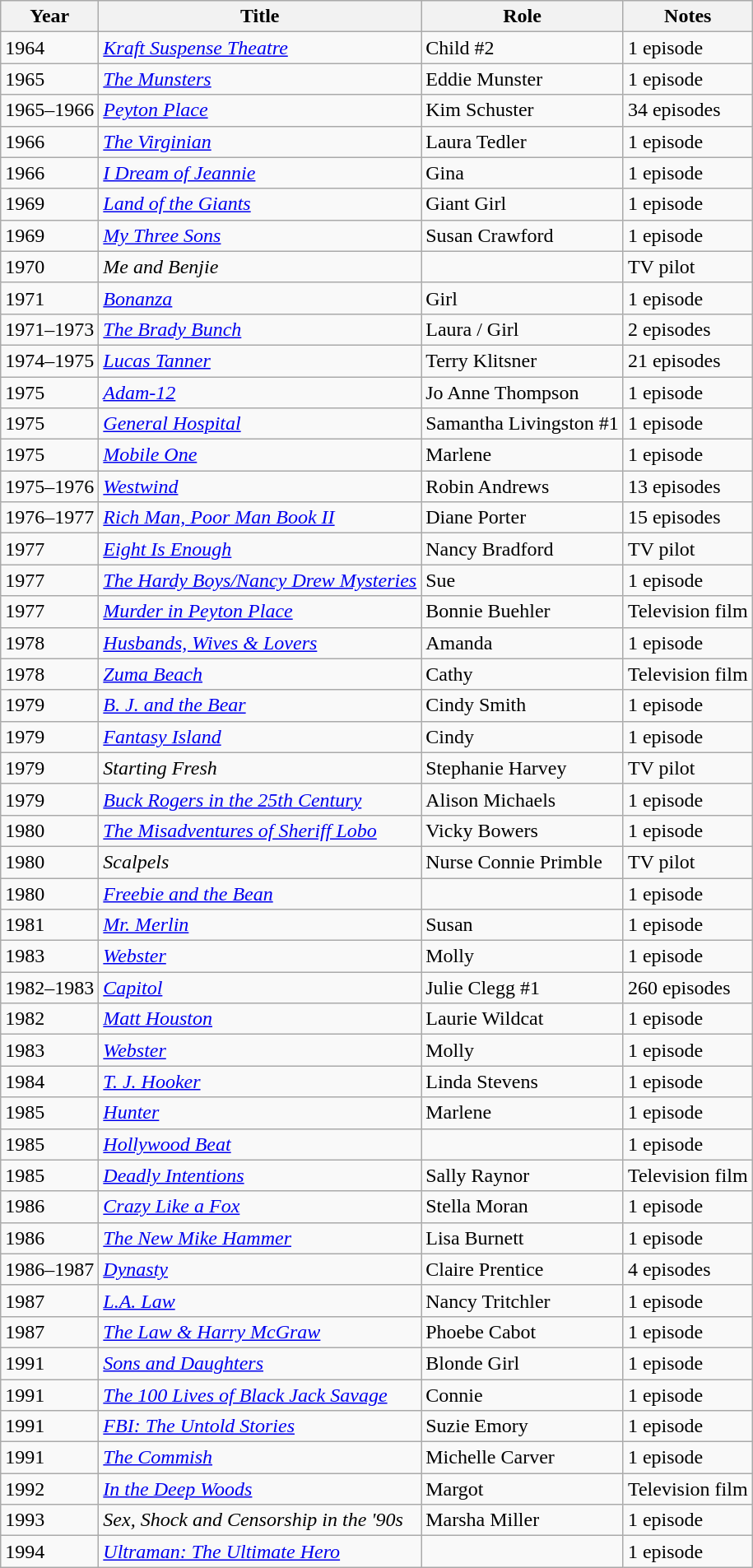<table class="wikitable">
<tr>
<th>Year</th>
<th>Title</th>
<th>Role</th>
<th>Notes</th>
</tr>
<tr>
<td>1964</td>
<td><em><a href='#'>Kraft Suspense Theatre</a></em></td>
<td>Child #2</td>
<td>1 episode</td>
</tr>
<tr>
<td>1965</td>
<td><em><a href='#'>The Munsters</a></em></td>
<td>Eddie Munster</td>
<td>1 episode</td>
</tr>
<tr>
<td>1965–1966</td>
<td><em><a href='#'>Peyton Place</a></em></td>
<td>Kim Schuster</td>
<td>34 episodes</td>
</tr>
<tr>
<td>1966</td>
<td><em><a href='#'>The Virginian</a></em></td>
<td>Laura Tedler</td>
<td>1 episode</td>
</tr>
<tr>
<td>1966</td>
<td><em><a href='#'>I Dream of Jeannie</a></em></td>
<td>Gina</td>
<td>1 episode</td>
</tr>
<tr>
<td>1969</td>
<td><em><a href='#'>Land of the Giants</a></em></td>
<td>Giant Girl</td>
<td>1 episode</td>
</tr>
<tr>
<td>1969</td>
<td><em><a href='#'>My Three Sons</a></em></td>
<td>Susan Crawford</td>
<td>1 episode</td>
</tr>
<tr>
<td>1970</td>
<td><em>Me and Benjie</em></td>
<td></td>
<td>TV pilot</td>
</tr>
<tr>
<td>1971</td>
<td><em><a href='#'>Bonanza</a></em></td>
<td>Girl</td>
<td>1 episode</td>
</tr>
<tr>
<td>1971–1973</td>
<td><em><a href='#'>The Brady Bunch</a></em></td>
<td>Laura / Girl</td>
<td>2 episodes</td>
</tr>
<tr>
<td>1974–1975</td>
<td><em><a href='#'>Lucas Tanner</a></em></td>
<td>Terry Klitsner</td>
<td>21 episodes</td>
</tr>
<tr>
<td>1975</td>
<td><em><a href='#'>Adam-12</a></em></td>
<td>Jo Anne Thompson</td>
<td>1 episode</td>
</tr>
<tr>
<td>1975</td>
<td><em><a href='#'>General Hospital</a></em></td>
<td>Samantha Livingston #1</td>
<td>1 episode</td>
</tr>
<tr>
<td>1975</td>
<td><em><a href='#'>Mobile One</a></em></td>
<td>Marlene</td>
<td>1 episode</td>
</tr>
<tr>
<td>1975–1976</td>
<td><em><a href='#'>Westwind</a></em></td>
<td>Robin Andrews</td>
<td>13 episodes</td>
</tr>
<tr>
<td>1976–1977</td>
<td><em><a href='#'>Rich Man, Poor Man Book II</a></em></td>
<td>Diane Porter</td>
<td>15 episodes</td>
</tr>
<tr>
<td>1977</td>
<td><em><a href='#'>Eight Is Enough</a></em></td>
<td>Nancy Bradford</td>
<td>TV pilot</td>
</tr>
<tr>
<td>1977</td>
<td><em><a href='#'>The Hardy Boys/Nancy Drew Mysteries</a></em></td>
<td>Sue</td>
<td>1 episode</td>
</tr>
<tr>
<td>1977</td>
<td><em><a href='#'>Murder in Peyton Place</a></em></td>
<td>Bonnie Buehler</td>
<td>Television film</td>
</tr>
<tr>
<td>1978</td>
<td><em><a href='#'>Husbands, Wives & Lovers</a></em></td>
<td>Amanda</td>
<td>1 episode</td>
</tr>
<tr>
<td>1978</td>
<td><em><a href='#'>Zuma Beach</a></em></td>
<td>Cathy</td>
<td>Television film</td>
</tr>
<tr>
<td>1979</td>
<td><em><a href='#'>B. J. and the Bear</a></em></td>
<td>Cindy Smith</td>
<td>1 episode</td>
</tr>
<tr>
<td>1979</td>
<td><em><a href='#'>Fantasy Island</a></em></td>
<td>Cindy</td>
<td>1 episode</td>
</tr>
<tr>
<td>1979</td>
<td><em>Starting Fresh</em></td>
<td>Stephanie Harvey</td>
<td>TV pilot</td>
</tr>
<tr>
<td>1979</td>
<td><em><a href='#'>Buck Rogers in the 25th Century</a></em></td>
<td>Alison Michaels</td>
<td>1 episode</td>
</tr>
<tr>
<td>1980</td>
<td><em><a href='#'>The Misadventures of Sheriff Lobo</a></em></td>
<td>Vicky Bowers</td>
<td>1 episode</td>
</tr>
<tr>
<td>1980</td>
<td><em>Scalpels</em></td>
<td>Nurse Connie Primble</td>
<td>TV pilot</td>
</tr>
<tr>
<td>1980</td>
<td><em><a href='#'>Freebie and the Bean</a></em></td>
<td></td>
<td>1 episode</td>
</tr>
<tr>
<td>1981</td>
<td><em><a href='#'>Mr. Merlin</a></em></td>
<td>Susan</td>
<td>1 episode</td>
</tr>
<tr>
<td>1983</td>
<td><em><a href='#'>Webster</a></em></td>
<td>Molly</td>
<td>1 episode</td>
</tr>
<tr>
<td>1982–1983</td>
<td><em><a href='#'>Capitol</a></em></td>
<td>Julie Clegg #1</td>
<td>260 episodes</td>
</tr>
<tr>
<td>1982</td>
<td><em><a href='#'>Matt Houston</a></em></td>
<td>Laurie Wildcat</td>
<td>1 episode</td>
</tr>
<tr>
<td>1983</td>
<td><em><a href='#'>Webster</a></em></td>
<td>Molly</td>
<td>1 episode</td>
</tr>
<tr>
<td>1984</td>
<td><em><a href='#'>T. J. Hooker</a></em></td>
<td>Linda Stevens</td>
<td>1 episode</td>
</tr>
<tr>
<td>1985</td>
<td><em><a href='#'>Hunter</a></em></td>
<td>Marlene</td>
<td>1 episode</td>
</tr>
<tr>
<td>1985</td>
<td><em><a href='#'>Hollywood Beat</a></em></td>
<td></td>
<td>1 episode</td>
</tr>
<tr>
<td>1985</td>
<td><em><a href='#'>Deadly Intentions</a></em></td>
<td>Sally Raynor</td>
<td>Television film</td>
</tr>
<tr>
<td>1986</td>
<td><em><a href='#'>Crazy Like a Fox</a></em></td>
<td>Stella Moran</td>
<td>1 episode</td>
</tr>
<tr>
<td>1986</td>
<td><em><a href='#'>The New Mike Hammer</a></em></td>
<td>Lisa Burnett</td>
<td>1 episode</td>
</tr>
<tr>
<td>1986–1987</td>
<td><em><a href='#'>Dynasty</a></em></td>
<td>Claire Prentice</td>
<td>4 episodes</td>
</tr>
<tr>
<td>1987</td>
<td><em><a href='#'>L.A. Law</a></em></td>
<td>Nancy Tritchler</td>
<td>1 episode</td>
</tr>
<tr>
<td>1987</td>
<td><em><a href='#'>The Law & Harry McGraw</a></em></td>
<td>Phoebe Cabot</td>
<td>1 episode</td>
</tr>
<tr>
<td>1991</td>
<td><em><a href='#'>Sons and Daughters</a></em></td>
<td>Blonde Girl</td>
<td>1 episode</td>
</tr>
<tr>
<td>1991</td>
<td><em><a href='#'>The 100 Lives of Black Jack Savage</a></em></td>
<td>Connie</td>
<td>1 episode</td>
</tr>
<tr>
<td>1991</td>
<td><em><a href='#'>FBI: The Untold Stories</a></em></td>
<td>Suzie Emory</td>
<td>1 episode</td>
</tr>
<tr>
<td>1991</td>
<td><em><a href='#'>The Commish</a></em></td>
<td>Michelle Carver</td>
<td>1 episode</td>
</tr>
<tr>
<td>1992</td>
<td><em><a href='#'>In the Deep Woods</a></em></td>
<td>Margot</td>
<td>Television film</td>
</tr>
<tr>
<td>1993</td>
<td><em>Sex, Shock and Censorship in the '90s</em></td>
<td>Marsha Miller</td>
<td>1 episode</td>
</tr>
<tr>
<td>1994</td>
<td><em><a href='#'>Ultraman: The Ultimate Hero</a></em></td>
<td></td>
<td>1 episode</td>
</tr>
</table>
